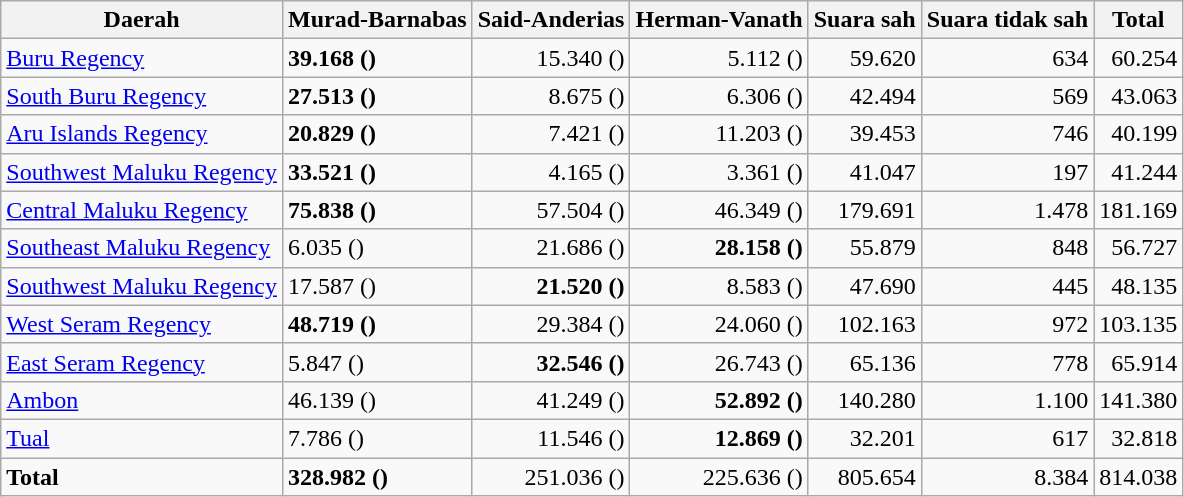<table class="wikitable sortable">
<tr>
<th>Daerah</th>
<th>Murad-Barnabas</th>
<th>Said-Anderias</th>
<th>Herman-Vanath</th>
<th>Suara sah</th>
<th>Suara tidak sah</th>
<th>Total</th>
</tr>
<tr>
<td><a href='#'>Buru Regency</a></td>
<td><strong>39.168 ()</strong></td>
<td align="right">15.340 ()</td>
<td align="right">5.112 ()</td>
<td align="right">59.620</td>
<td align="right">634</td>
<td align="right">60.254</td>
</tr>
<tr>
<td><a href='#'>South Buru Regency</a></td>
<td><strong>27.513 () </strong></td>
<td align="right">8.675 ()</td>
<td align="right">6.306 ()</td>
<td align="right">42.494</td>
<td align="right">569</td>
<td align="right">43.063</td>
</tr>
<tr>
<td><a href='#'>Aru Islands Regency</a></td>
<td><strong>20.829 () </strong></td>
<td align="right">7.421 ()</td>
<td align="right">11.203 ()</td>
<td align="right">39.453</td>
<td align="right">746</td>
<td align="right">40.199</td>
</tr>
<tr>
<td><a href='#'>Southwest Maluku Regency</a></td>
<td><strong>33.521 ()</strong></td>
<td align="right">4.165 ()</td>
<td align="right">3.361 ()</td>
<td align="right">41.047</td>
<td align="right">197</td>
<td align="right">41.244</td>
</tr>
<tr>
<td><a href='#'>Central Maluku Regency</a></td>
<td><strong>75.838 ()</strong></td>
<td align="right">57.504 ()</td>
<td align="right">46.349 ()</td>
<td align="right">179.691</td>
<td align="right">1.478</td>
<td align="right">181.169</td>
</tr>
<tr>
<td><a href='#'>Southeast Maluku Regency</a></td>
<td>6.035 ()</td>
<td align="right">21.686 ()</td>
<td align="right"><strong>28.158 ()</strong></td>
<td align="right">55.879</td>
<td align="right">848</td>
<td align="right">56.727</td>
</tr>
<tr>
<td><a href='#'>Southwest Maluku Regency</a></td>
<td>17.587 ()</td>
<td align="right"><strong>21.520 ()</strong></td>
<td align="right">8.583 ()</td>
<td align="right">47.690</td>
<td align="right">445</td>
<td align="right">48.135</td>
</tr>
<tr>
<td><a href='#'>West Seram Regency</a></td>
<td><strong>48.719 ()</strong></td>
<td align="right">29.384 ()</td>
<td align="right">24.060 ()</td>
<td align="right">102.163</td>
<td align="right">972</td>
<td align="right">103.135</td>
</tr>
<tr>
<td><a href='#'>East Seram Regency</a></td>
<td>5.847 ()</td>
<td align="right"><strong>32.546 ()</strong></td>
<td align="right">26.743 ()</td>
<td align="right">65.136</td>
<td align="right">778</td>
<td align="right">65.914</td>
</tr>
<tr>
<td><a href='#'>Ambon</a></td>
<td>46.139 ()</td>
<td align="right">41.249 ()</td>
<td align="right"><strong>52.892 ()</strong></td>
<td align="right">140.280</td>
<td align="right">1.100</td>
<td align="right">141.380</td>
</tr>
<tr>
<td><a href='#'>Tual</a></td>
<td>7.786 ()</td>
<td align="right">11.546 ()</td>
<td align="right"><strong>12.869 ()</strong></td>
<td align="right">32.201</td>
<td align="right">617</td>
<td align="right">32.818</td>
</tr>
<tr>
<td><strong>Total</strong></td>
<td><strong>328.982 ()</strong></td>
<td align="right">251.036 ()</td>
<td align="right">225.636 ()</td>
<td align="right">805.654</td>
<td align="right">8.384</td>
<td align="right">814.038</td>
</tr>
</table>
